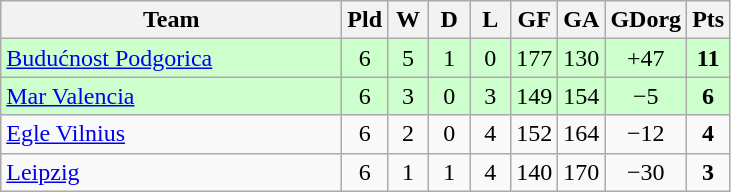<table class="wikitable" style="text-align:center">
<tr>
<th width=220>Team</th>
<th width=20>Pld</th>
<th width=20>W</th>
<th width=20>D</th>
<th width=20>L</th>
<th width=20>GF</th>
<th width=20>GA</th>
<th width=20>GDorg</th>
<th width=20>Pts</th>
</tr>
<tr bgcolor="#ccffcc">
<td align="left"> <a href='#'>Budućnost Podgorica</a></td>
<td>6</td>
<td>5</td>
<td>1</td>
<td>0</td>
<td>177</td>
<td>130</td>
<td>+47</td>
<td><strong>11</strong></td>
</tr>
<tr bgcolor="#ccffcc">
<td align="left"> <a href='#'>Mar Valencia</a></td>
<td>6</td>
<td>3</td>
<td>0</td>
<td>3</td>
<td>149</td>
<td>154</td>
<td>−5</td>
<td><strong>6</strong></td>
</tr>
<tr>
<td align="left"> <a href='#'>Egle Vilnius</a></td>
<td>6</td>
<td>2</td>
<td>0</td>
<td>4</td>
<td>152</td>
<td>164</td>
<td>−12</td>
<td><strong>4</strong></td>
</tr>
<tr>
<td align="left"> <a href='#'>Leipzig</a></td>
<td>6</td>
<td>1</td>
<td>1</td>
<td>4</td>
<td>140</td>
<td>170</td>
<td>−30</td>
<td><strong>3</strong></td>
</tr>
</table>
